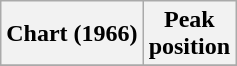<table class="wikitable sortable plainrowheaders" style="text-align:center">
<tr>
<th>Chart (1966)</th>
<th>Peak<br>position</th>
</tr>
<tr>
</tr>
</table>
